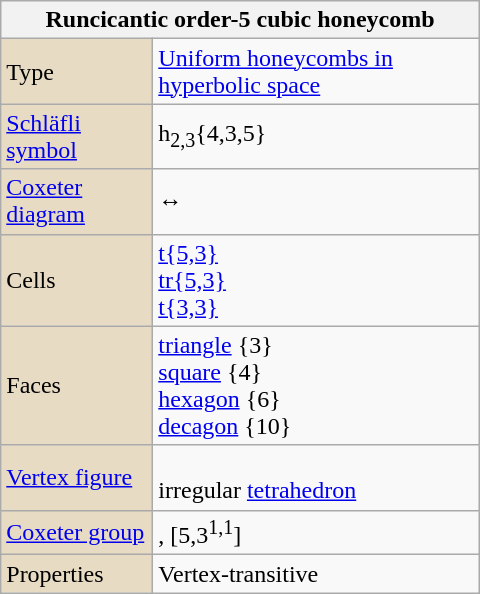<table class="wikitable" align="right" style="margin-left:10px" width="320">
<tr>
<th bgcolor=#e7dcc3 colspan=2>Runcicantic order-5 cubic honeycomb</th>
</tr>
<tr>
<td bgcolor=#e7dcc3>Type</td>
<td><a href='#'>Uniform honeycombs in hyperbolic space</a></td>
</tr>
<tr>
<td bgcolor=#e7dcc3><a href='#'>Schläfli symbol</a></td>
<td>h<sub>2,3</sub>{4,3,5}</td>
</tr>
<tr>
<td bgcolor=#e7dcc3><a href='#'>Coxeter diagram</a></td>
<td> ↔ </td>
</tr>
<tr>
<td bgcolor=#e7dcc3>Cells</td>
<td><a href='#'>t{5,3}</a> <br><a href='#'>tr{5,3}</a> <br><a href='#'>t{3,3}</a> </td>
</tr>
<tr>
<td bgcolor=#e7dcc3>Faces</td>
<td><a href='#'>triangle</a> {3}<br><a href='#'>square</a> {4}<br><a href='#'>hexagon</a> {6}<br><a href='#'>decagon</a> {10}</td>
</tr>
<tr>
<td bgcolor=#e7dcc3><a href='#'>Vertex figure</a></td>
<td><br>irregular <a href='#'>tetrahedron</a></td>
</tr>
<tr>
<td bgcolor=#e7dcc3><a href='#'>Coxeter group</a></td>
<td>, [5,3<sup>1,1</sup>]</td>
</tr>
<tr>
<td bgcolor=#e7dcc3>Properties</td>
<td>Vertex-transitive</td>
</tr>
</table>
